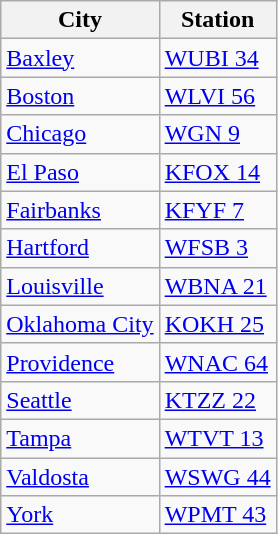<table class="wikitable">
<tr>
<th>City</th>
<th>Station</th>
</tr>
<tr>
<td><a href='#'>Baxley</a></td>
<td><a href='#'>WUBI 34</a></td>
</tr>
<tr>
<td><a href='#'>Boston</a></td>
<td><a href='#'>WLVI 56</a></td>
</tr>
<tr>
<td><a href='#'>Chicago</a></td>
<td><a href='#'>WGN 9</a></td>
</tr>
<tr>
<td><a href='#'>El Paso</a></td>
<td><a href='#'>KFOX 14</a></td>
</tr>
<tr>
<td><a href='#'>Fairbanks</a></td>
<td><a href='#'>KFYF 7</a></td>
</tr>
<tr>
<td><a href='#'>Hartford</a></td>
<td><a href='#'>WFSB 3</a></td>
</tr>
<tr>
<td><a href='#'>Louisville</a></td>
<td><a href='#'>WBNA 21</a></td>
</tr>
<tr>
<td><a href='#'>Oklahoma City</a></td>
<td><a href='#'>KOKH 25</a></td>
</tr>
<tr>
<td><a href='#'>Providence</a></td>
<td><a href='#'>WNAC 64</a></td>
</tr>
<tr>
<td><a href='#'>Seattle</a></td>
<td><a href='#'>KTZZ 22</a></td>
</tr>
<tr>
<td><a href='#'>Tampa</a></td>
<td><a href='#'>WTVT 13</a></td>
</tr>
<tr>
<td><a href='#'>Valdosta</a></td>
<td><a href='#'>WSWG 44</a></td>
</tr>
<tr>
<td><a href='#'>York</a></td>
<td><a href='#'>WPMT 43</a></td>
</tr>
</table>
